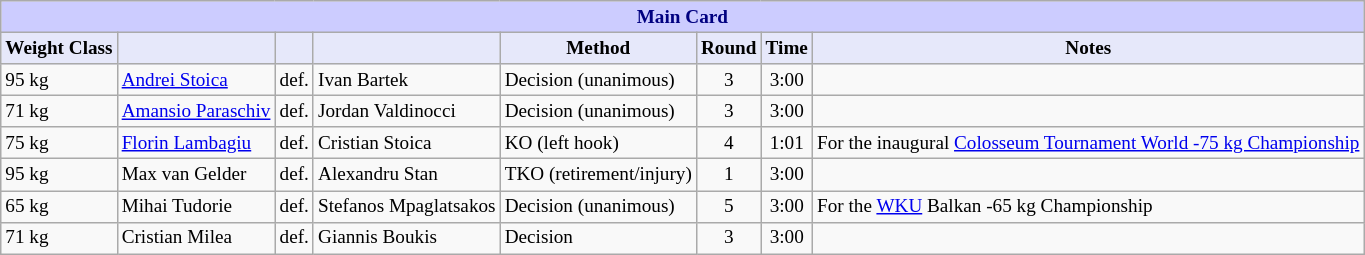<table class="wikitable" style="font-size: 80%;">
<tr>
<th colspan="8" style="background-color: #ccf; color: #000080; text-align: center;"><strong>Main Card</strong></th>
</tr>
<tr>
<th colspan="1" style="background-color: #E6E8FA; color: #000000; text-align: center;">Weight Class</th>
<th colspan="1" style="background-color: #E6E8FA; color: #000000; text-align: center;"></th>
<th colspan="1" style="background-color: #E6E8FA; color: #000000; text-align: center;"></th>
<th colspan="1" style="background-color: #E6E8FA; color: #000000; text-align: center;"></th>
<th colspan="1" style="background-color: #E6E8FA; color: #000000; text-align: center;">Method</th>
<th colspan="1" style="background-color: #E6E8FA; color: #000000; text-align: center;">Round</th>
<th colspan="1" style="background-color: #E6E8FA; color: #000000; text-align: center;">Time</th>
<th colspan="1" style="background-color: #E6E8FA; color: #000000; text-align: center;">Notes</th>
</tr>
<tr>
<td>95 kg</td>
<td> <a href='#'>Andrei Stoica</a></td>
<td align=center>def.</td>
<td> Ivan Bartek</td>
<td>Decision (unanimous)</td>
<td align=center>3</td>
<td align=center>3:00</td>
<td></td>
</tr>
<tr>
<td>71 kg</td>
<td> <a href='#'>Amansio Paraschiv</a></td>
<td align=center>def.</td>
<td> Jordan Valdinocci</td>
<td>Decision (unanimous)</td>
<td align=center>3</td>
<td align=center>3:00</td>
<td></td>
</tr>
<tr>
<td>75 kg</td>
<td> <a href='#'>Florin Lambagiu</a></td>
<td align=center>def.</td>
<td> Cristian Stoica</td>
<td>KO (left hook)</td>
<td align=center>4</td>
<td align=center>1:01</td>
<td>For the inaugural <a href='#'>Colosseum Tournament World -75 kg Championship</a></td>
</tr>
<tr>
<td>95 kg</td>
<td> Max van Gelder</td>
<td align=center>def.</td>
<td> Alexandru Stan</td>
<td>TKO (retirement/injury)</td>
<td align=center>1</td>
<td align=center>3:00</td>
<td></td>
</tr>
<tr>
<td>65 kg</td>
<td> Mihai Tudorie</td>
<td align=center>def.</td>
<td> Stefanos Mpaglatsakos</td>
<td>Decision (unanimous)</td>
<td align=center>5</td>
<td align=center>3:00</td>
<td>For the <a href='#'>WKU</a> Balkan -65 kg Championship</td>
</tr>
<tr>
<td>71 kg</td>
<td> Cristian Milea</td>
<td align=center>def.</td>
<td> Giannis Boukis</td>
<td>Decision</td>
<td align=center>3</td>
<td align=center>3:00</td>
<td></td>
</tr>
</table>
